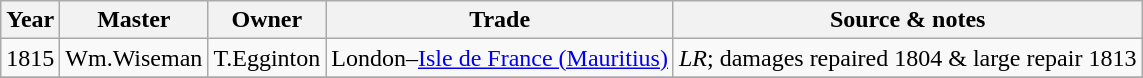<table class=" wikitable">
<tr>
<th>Year</th>
<th>Master</th>
<th>Owner</th>
<th>Trade</th>
<th>Source & notes</th>
</tr>
<tr>
<td>1815</td>
<td>Wm.Wiseman</td>
<td>T.Egginton</td>
<td>London–<a href='#'>Isle de France (Mauritius)</a></td>
<td><em>LR</em>; damages repaired 1804 & large repair 1813</td>
</tr>
<tr>
</tr>
</table>
